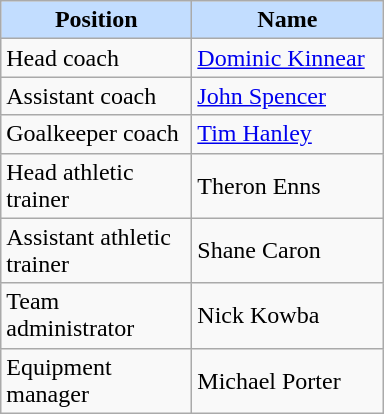<table class="wikitable">
<tr>
<th style="background:#c2ddff; width:120px;">Position</th>
<th style="background:#c2ddff; width:120px;">Name</th>
</tr>
<tr>
<td>Head coach</td>
<td> <a href='#'>Dominic Kinnear</a></td>
</tr>
<tr>
<td>Assistant coach</td>
<td> <a href='#'>John Spencer</a></td>
</tr>
<tr>
<td>Goalkeeper coach</td>
<td> <a href='#'>Tim Hanley</a></td>
</tr>
<tr>
<td>Head athletic trainer</td>
<td> Theron Enns</td>
</tr>
<tr>
<td>Assistant athletic trainer</td>
<td> Shane Caron</td>
</tr>
<tr>
<td>Team administrator</td>
<td> Nick Kowba</td>
</tr>
<tr>
<td>Equipment manager</td>
<td> Michael Porter</td>
</tr>
</table>
